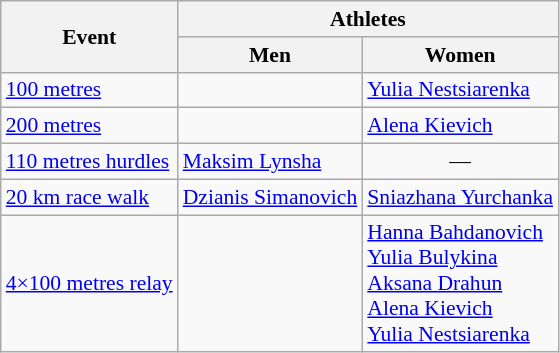<table class=wikitable style="font-size:90%">
<tr>
<th rowspan=2>Event</th>
<th colspan=2>Athletes</th>
</tr>
<tr>
<th>Men</th>
<th>Women</th>
</tr>
<tr>
<td><a href='#'>100 metres</a></td>
<td></td>
<td><a href='#'>Yulia Nestsiarenka</a></td>
</tr>
<tr>
<td><a href='#'>200 metres</a></td>
<td></td>
<td><a href='#'>Alena Kievich</a></td>
</tr>
<tr>
<td><a href='#'>110 metres hurdles</a></td>
<td><a href='#'>Maksim Lynsha</a></td>
<td align=center>—</td>
</tr>
<tr>
<td><a href='#'>20 km race walk</a></td>
<td><a href='#'>Dzianis Simanovich</a></td>
<td><a href='#'>Sniazhana Yurchanka</a></td>
</tr>
<tr>
<td><a href='#'>4×100 metres relay</a></td>
<td></td>
<td><a href='#'>Hanna Bahdanovich</a><br><a href='#'>Yulia Bulykina</a><br><a href='#'>Aksana Drahun</a><br><a href='#'>Alena Kievich</a><br><a href='#'>Yulia Nestsiarenka</a></td>
</tr>
</table>
